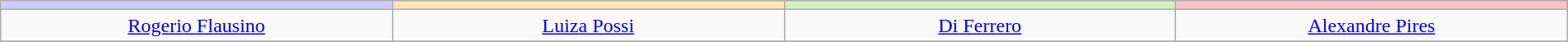<table class="wikitable"  style="text-align:center; font-size:100%; width:100%;">
<tr>
<td scope="col" width="25%" bgcolor=CCCCFF><strong></strong></td>
<td scope="col" width="25%" bgcolor=FFE5B4><strong></strong></td>
<td scope="col" width="25%" bgcolor=D0F0C0><strong></strong></td>
<td scope="col" width="25%" bgcolor=FFC0CB><strong></strong></td>
</tr>
<tr>
<td><a href='#'>Rogerio Flausino</a></td>
<td><a href='#'>Luiza Possi</a></td>
<td><a href='#'>Di Ferrero</a></td>
<td><a href='#'>Alexandre Pires</a></td>
</tr>
<tr>
</tr>
</table>
